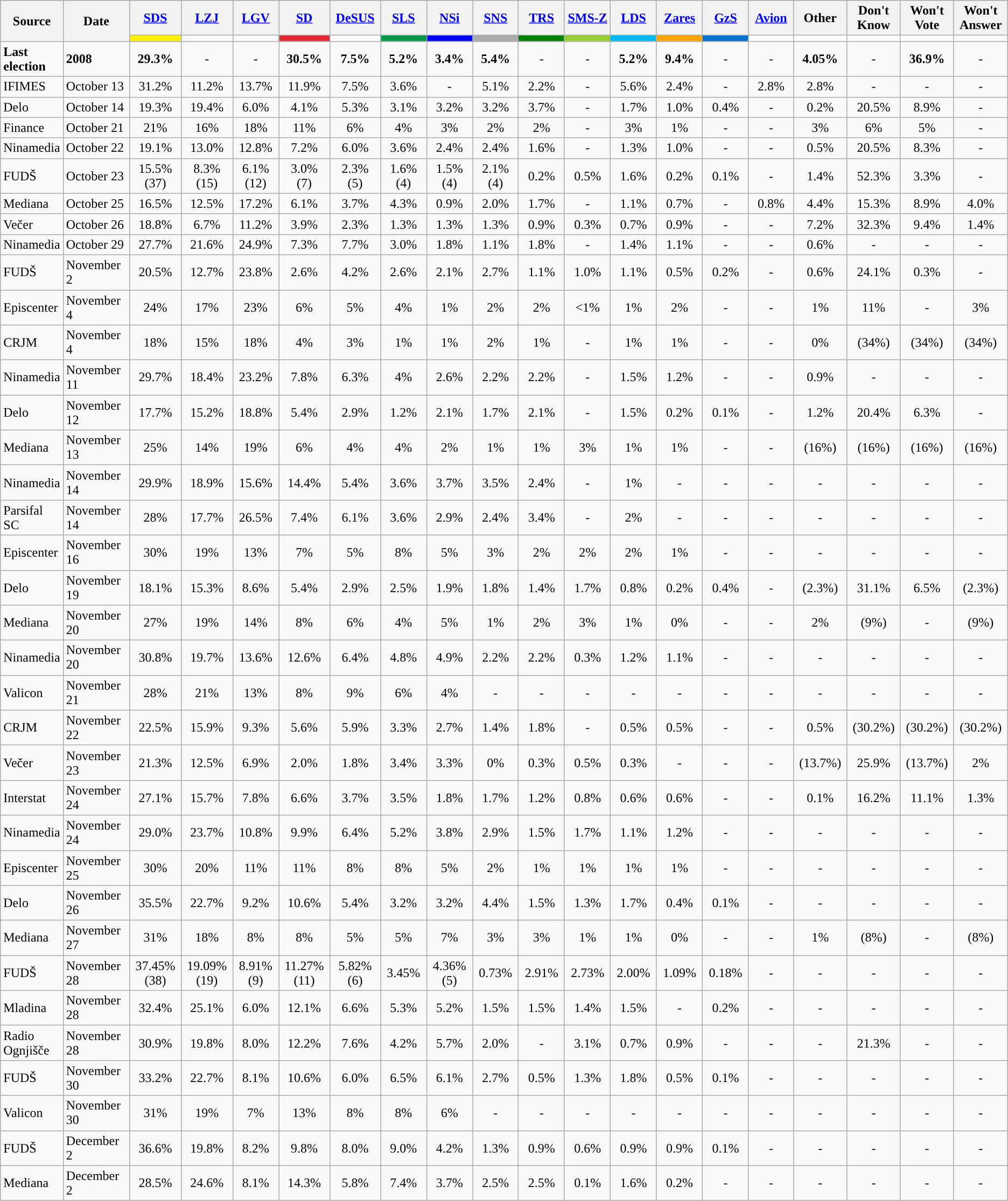<table class="wikitable">
<tr>
<th rowspan=2>Source</th>
<th rowspan=2>Date</th>
<th style="width:100px"><a href='#'>SDS</a></th>
<th style="width:100px"><a href='#'>LZJ</a></th>
<th style="width:100px"><a href='#'>LGV</a></th>
<th style="width:100px"><a href='#'>SD</a></th>
<th style="width:100px"><a href='#'>DeSUS</a></th>
<th style="width:100px"><a href='#'>SLS</a></th>
<th style="width:100px"><a href='#'>NSi</a></th>
<th style="width:100px"><a href='#'>SNS</a></th>
<th style="width:100px"><a href='#'>TRS</a></th>
<th style="width:100px"><a href='#'>SMS-Z</a></th>
<th style="width:100px"><a href='#'>LDS</a></th>
<th style="width:100px"><a href='#'>Zares</a></th>
<th style="width:100px"><a href='#'>GzS</a></th>
<th style="width:100px"><a href='#'>Avion</a></th>
<th style="width:100px">Other</th>
<th style="width:100px">Don't Know</th>
<th style="width:100px">Won't Vote</th>
<th style="width:100px">Won't Answer</th>
</tr>
<tr>
<td style="background:#FEF200"></td>
<td style="background:"></td>
<td style="background:"></td>
<td style="background:#e32a30"></td>
<td style="background:"></td>
<td style="background:#00984A"></td>
<td style="background:blue"></td>
<td style="background:darkgrey"></td>
<td style="background:green"></td>
<td style="background:#9ACD32"></td>
<td style="background:#00BBF0"></td>
<td style="background:orange"></td>
<td style="background:#0073CF"></td>
<td style="background:white"></td>
<td style="background:white"></td>
<td style="background:white"></td>
<td style="background:white"></td>
</tr>
<tr>
<td><strong>Last election</strong></td>
<td style="width:80px"><strong>2008</strong></td>
<td style="text-align:center;"><strong>29.3%</strong></td>
<td style="text-align:center;">-</td>
<td style="text-align:center;">-</td>
<td style="text-align:center;"><strong>30.5%</strong></td>
<td style="text-align:center;"><strong>7.5%</strong></td>
<td style="text-align:center;"><strong>5.2%</strong></td>
<td style="text-align:center;"><strong>3.4%</strong></td>
<td style="text-align:center;"><strong>5.4%</strong></td>
<td style="text-align:center;">-</td>
<td style="text-align:center;">-</td>
<td style="text-align:center;"><strong>5.2%</strong></td>
<td style="text-align:center;"><strong>9.4%</strong></td>
<td style="text-align:center;">-</td>
<td style="text-align:center;">-</td>
<td style="text-align:center;"><strong>4.05%</strong></td>
<td style="text-align:center;">-</td>
<td style="text-align:center;"><strong>36.9%</strong></td>
<td style="text-align:center;">-</td>
</tr>
<tr>
<td>IFIMES</td>
<td style="width:80px">October 13</td>
<td style="text-align:center;">31.2%</td>
<td style="text-align:center;">11.2%</td>
<td style="text-align:center;">13.7%</td>
<td style="text-align:center;">11.9%</td>
<td style="text-align:center;">7.5%</td>
<td style="text-align:center;">3.6%</td>
<td style="text-align:center;">-</td>
<td style="text-align:center;">5.1%</td>
<td style="text-align:center;">2.2%</td>
<td style="text-align:center;">-</td>
<td style="text-align:center;">5.6%</td>
<td style="text-align:center;">2.4%</td>
<td style="text-align:center;">-</td>
<td style="text-align:center;">2.8%</td>
<td style="text-align:center;">2.8%</td>
<td style="text-align:center;">-</td>
<td style="text-align:center;">-</td>
<td style="text-align:center;">-</td>
</tr>
<tr>
<td>Delo</td>
<td style="width:80px">October 14</td>
<td style="text-align:center;">19.3%</td>
<td style="text-align:center;">19.4%</td>
<td style="text-align:center;">6.0%</td>
<td style="text-align:center;">4.1%</td>
<td style="text-align:center;">5.3%</td>
<td style="text-align:center;">3.1%</td>
<td style="text-align:center;">3.2%</td>
<td style="text-align:center;">3.2%</td>
<td style="text-align:center;">3.7%</td>
<td style="text-align:center;">-</td>
<td style="text-align:center;">1.7%</td>
<td style="text-align:center;">1.0%</td>
<td style="text-align:center;">0.4%</td>
<td style="text-align:center;">-</td>
<td style="text-align:center;">0.2%</td>
<td style="text-align:center;">20.5%</td>
<td style="text-align:center;">8.9%</td>
<td style="text-align:center;">-</td>
</tr>
<tr>
<td>Finance</td>
<td style="width:80px">October 21</td>
<td style="text-align:center;">21%</td>
<td style="text-align:center;">16%</td>
<td style="text-align:center;">18%</td>
<td style="text-align:center;">11%</td>
<td style="text-align:center;">6%</td>
<td style="text-align:center;">4%</td>
<td style="text-align:center;">3%</td>
<td style="text-align:center;">2%</td>
<td style="text-align:center;">2%</td>
<td style="text-align:center;">-</td>
<td style="text-align:center;">3%</td>
<td style="text-align:center;">1%</td>
<td style="text-align:center;">-</td>
<td style="text-align:center;">-</td>
<td style="text-align:center;">3%</td>
<td style="text-align:center;">6%</td>
<td style="text-align:center;">5%</td>
<td style="text-align:center;">-</td>
</tr>
<tr>
<td>Ninamedia</td>
<td style="width:80px">October 22</td>
<td style="text-align:center;">19.1%</td>
<td style="text-align:center;">13.0%</td>
<td style="text-align:center;">12.8%</td>
<td style="text-align:center;">7.2%</td>
<td style="text-align:center;">6.0%</td>
<td style="text-align:center;">3.6%</td>
<td style="text-align:center;">2.4%</td>
<td style="text-align:center;">2.4%</td>
<td style="text-align:center;">1.6%</td>
<td style="text-align:center;">-</td>
<td style="text-align:center;">1.3%</td>
<td style="text-align:center;">1.0%</td>
<td style="text-align:center;">-</td>
<td style="text-align:center;">-</td>
<td style="text-align:center;">0.5%</td>
<td style="text-align:center;">20.5%</td>
<td style="text-align:center;">8.3%</td>
<td style="text-align:center;">-</td>
</tr>
<tr>
<td>FUDŠ</td>
<td style="width:80px">October 23</td>
<td style="text-align:center;">15.5% (37)</td>
<td style="text-align:center;">8.3% (15)</td>
<td style="text-align:center;">6.1% (12)</td>
<td style="text-align:center;">3.0% (7)</td>
<td style="text-align:center;">2.3% (5)</td>
<td style="text-align:center;">1.6% (4)</td>
<td style="text-align:center;">1.5% (4)</td>
<td style="text-align:center;">2.1% (4)</td>
<td style="text-align:center;">0.2%</td>
<td style="text-align:center;">0.5%</td>
<td style="text-align:center;">1.6%</td>
<td style="text-align:center;">0.2%</td>
<td style="text-align:center;">0.1%</td>
<td style="text-align:center;">-</td>
<td style="text-align:center;">1.4%</td>
<td style="text-align:center;">52.3%</td>
<td style="text-align:center;">3.3%</td>
<td style="text-align:center;">-</td>
</tr>
<tr>
<td>Mediana</td>
<td style="width:80px">October 25</td>
<td style="text-align:center;">16.5%</td>
<td style="text-align:center;">12.5%</td>
<td style="text-align:center;">17.2%</td>
<td style="text-align:center;">6.1%</td>
<td style="text-align:center;">3.7%</td>
<td style="text-align:center;">4.3%</td>
<td style="text-align:center;">0.9%</td>
<td style="text-align:center;">2.0%</td>
<td style="text-align:center;">1.7%</td>
<td style="text-align:center;">-</td>
<td style="text-align:center;">1.1%</td>
<td style="text-align:center;">0.7%</td>
<td style="text-align:center;">-</td>
<td style="text-align:center;">0.8%</td>
<td style="text-align:center;">4.4%</td>
<td style="text-align:center;">15.3%</td>
<td style="text-align:center;">8.9%</td>
<td style="text-align:center;">4.0%</td>
</tr>
<tr>
<td>Večer</td>
<td style="width:80px">October 26</td>
<td style="text-align:center;">18.8%</td>
<td style="text-align:center;">6.7%</td>
<td style="text-align:center;">11.2%</td>
<td style="text-align:center;">3.9%</td>
<td style="text-align:center;">2.3%</td>
<td style="text-align:center;">1.3%</td>
<td style="text-align:center;">1.3%</td>
<td style="text-align:center;">1.3%</td>
<td style="text-align:center;">0.9%</td>
<td style="text-align:center;">0.3%</td>
<td style="text-align:center;">0.7%</td>
<td style="text-align:center;">0.9%</td>
<td style="text-align:center;">-</td>
<td style="text-align:center;">-</td>
<td style="text-align:center;">7.2%</td>
<td style="text-align:center;">32.3%</td>
<td style="text-align:center;">9.4%</td>
<td style="text-align:center;">1.4%</td>
</tr>
<tr>
<td>Ninamedia</td>
<td style="width:80px">October 29</td>
<td style="text-align:center;">27.7%</td>
<td style="text-align:center;">21.6%</td>
<td style="text-align:center;">24.9%</td>
<td style="text-align:center;">7.3%</td>
<td style="text-align:center;">7.7%</td>
<td style="text-align:center;">3.0%</td>
<td style="text-align:center;">1.8%</td>
<td style="text-align:center;">1.1%</td>
<td style="text-align:center;">1.8%</td>
<td style="text-align:center;">-</td>
<td style="text-align:center;">1.4%</td>
<td style="text-align:center;">1.1%</td>
<td style="text-align:center;">-</td>
<td style="text-align:center;">-</td>
<td style="text-align:center;">0.6%</td>
<td style="text-align:center;">-</td>
<td style="text-align:center;">-</td>
<td style="text-align:center;">-</td>
</tr>
<tr>
<td>FUDŠ</td>
<td style="width:120px">November 2</td>
<td style="text-align:center;">20.5%</td>
<td style="text-align:center;">12.7%</td>
<td style="text-align:center;">23.8%</td>
<td style="text-align:center;">2.6%</td>
<td style="text-align:center;">4.2%</td>
<td style="text-align:center;">2.6%</td>
<td style="text-align:center;">2.1%</td>
<td style="text-align:center;">2.7%</td>
<td style="text-align:center;">1.1%</td>
<td style="text-align:center;">1.0%</td>
<td style="text-align:center;">1.1%</td>
<td style="text-align:center;">0.5%</td>
<td style="text-align:center;">0.2%</td>
<td style="text-align:center;">-</td>
<td style="text-align:center;">0.6%</td>
<td style="text-align:center;">24.1%</td>
<td style="text-align:center;">0.3%</td>
<td style="text-align:center;">-</td>
</tr>
<tr>
<td>Episcenter</td>
<td style="width:120px">November 4</td>
<td style="text-align:center;">24%</td>
<td style="text-align:center;">17%</td>
<td style="text-align:center;">23%</td>
<td style="text-align:center;">6%</td>
<td style="text-align:center;">5%</td>
<td style="text-align:center;">4%</td>
<td style="text-align:center;">1%</td>
<td style="text-align:center;">2%</td>
<td style="text-align:center;">2%</td>
<td style="text-align:center;"><1%</td>
<td style="text-align:center;">1%</td>
<td style="text-align:center;">2%</td>
<td style="text-align:center;">-</td>
<td style="text-align:center;">-</td>
<td style="text-align:center;">1%</td>
<td style="text-align:center;">11%</td>
<td style="text-align:center;">-</td>
<td style="text-align:center;">3%</td>
</tr>
<tr>
<td>CRJM</td>
<td style="width:120px">November 4</td>
<td style="text-align:center;">18%</td>
<td style="text-align:center;">15%</td>
<td style="text-align:center;">18%</td>
<td style="text-align:center;">4%</td>
<td style="text-align:center;">3%</td>
<td style="text-align:center;">1%</td>
<td style="text-align:center;">1%</td>
<td style="text-align:center;">2%</td>
<td style="text-align:center;">1%</td>
<td style="text-align:center;">-</td>
<td style="text-align:center;">1%</td>
<td style="text-align:center;">1%</td>
<td style="text-align:center;">-</td>
<td style="text-align:center;">-</td>
<td style="text-align:center;">0%</td>
<td style="text-align:center;">(34%)</td>
<td style="text-align:center;">(34%)</td>
<td style="text-align:center;">(34%)</td>
</tr>
<tr>
<td>Ninamedia</td>
<td style="width:120px">November 11</td>
<td style="text-align:center;">29.7%</td>
<td style="text-align:center;">18.4%</td>
<td style="text-align:center;">23.2%</td>
<td style="text-align:center;">7.8%</td>
<td style="text-align:center;">6.3%</td>
<td style="text-align:center;">4%</td>
<td style="text-align:center;">2.6%</td>
<td style="text-align:center;">2.2%</td>
<td style="text-align:center;">2.2%</td>
<td style="text-align:center;">-</td>
<td style="text-align:center;">1.5%</td>
<td style="text-align:center;">1.2%</td>
<td style="text-align:center;">-</td>
<td style="text-align:center;">-</td>
<td style="text-align:center;">0.9%</td>
<td style="text-align:center;">-</td>
<td style="text-align:center;">-</td>
<td style="text-align:center;">-</td>
</tr>
<tr>
<td>Delo</td>
<td style="width:120px">November 12</td>
<td style="text-align:center;">17.7%</td>
<td style="text-align:center;">15.2%</td>
<td style="text-align:center;">18.8%</td>
<td style="text-align:center;">5.4%</td>
<td style="text-align:center;">2.9%</td>
<td style="text-align:center;">1.2%</td>
<td style="text-align:center;">2.1%</td>
<td style="text-align:center;">1.7%</td>
<td style="text-align:center;">2.1%</td>
<td style="text-align:center;">-</td>
<td style="text-align:center;">1.5%</td>
<td style="text-align:center;">0.2%</td>
<td style="text-align:center;">0.1%</td>
<td style="text-align:center;">-</td>
<td style="text-align:center;">1.2%</td>
<td style="text-align:center;">20.4%</td>
<td style="text-align:center;">6.3%</td>
<td style="text-align:center;">-</td>
</tr>
<tr>
<td>Mediana</td>
<td style="width:120px">November 13</td>
<td style="text-align:center;">25%</td>
<td style="text-align:center;">14%</td>
<td style="text-align:center;">19%</td>
<td style="text-align:center;">6%</td>
<td style="text-align:center;">4%</td>
<td style="text-align:center;">4%</td>
<td style="text-align:center;">2%</td>
<td style="text-align:center;">1%</td>
<td style="text-align:center;">1%</td>
<td style="text-align:center;">3%</td>
<td style="text-align:center;">1%</td>
<td style="text-align:center;">1%</td>
<td style="text-align:center;">-</td>
<td style="text-align:center;">-</td>
<td style="text-align:center;">(16%)</td>
<td style="text-align:center;">(16%)</td>
<td style="text-align:center;">(16%)</td>
<td style="text-align:center;">(16%)</td>
</tr>
<tr>
<td>Ninamedia</td>
<td style="width:120px">November 14</td>
<td style="text-align:center;">29.9%</td>
<td style="text-align:center;">18.9%</td>
<td style="text-align:center;">15.6%</td>
<td style="text-align:center;">14.4%</td>
<td style="text-align:center;">5.4%</td>
<td style="text-align:center;">3.6%</td>
<td style="text-align:center;">3.7%</td>
<td style="text-align:center;">3.5%</td>
<td style="text-align:center;">2.4%</td>
<td style="text-align:center;">-</td>
<td style="text-align:center;">1%</td>
<td style="text-align:center;">-</td>
<td style="text-align:center;">-</td>
<td style="text-align:center;">-</td>
<td style="text-align:center;">-</td>
<td style="text-align:center;">-</td>
<td style="text-align:center;">-</td>
<td style="text-align:center;">-</td>
</tr>
<tr>
<td>Parsifal SC</td>
<td style="width:120px">November 14</td>
<td style="text-align:center;">28%</td>
<td style="text-align:center;">17.7%</td>
<td style="text-align:center;">26.5%</td>
<td style="text-align:center;">7.4%</td>
<td style="text-align:center;">6.1%</td>
<td style="text-align:center;">3.6%</td>
<td style="text-align:center;">2.9%</td>
<td style="text-align:center;">2.4%</td>
<td style="text-align:center;">3.4%</td>
<td style="text-align:center;">-</td>
<td style="text-align:center;">2%</td>
<td style="text-align:center;">-</td>
<td style="text-align:center;">-</td>
<td style="text-align:center;">-</td>
<td style="text-align:center;">-</td>
<td style="text-align:center;">-</td>
<td style="text-align:center;">-</td>
<td style="text-align:center;">-</td>
</tr>
<tr>
<td>Episcenter</td>
<td style="width:120px">November 16</td>
<td style="text-align:center;">30%</td>
<td style="text-align:center;">19%</td>
<td style="text-align:center;">13%</td>
<td style="text-align:center;">7%</td>
<td style="text-align:center;">5%</td>
<td style="text-align:center;">8%</td>
<td style="text-align:center;">5%</td>
<td style="text-align:center;">3%</td>
<td style="text-align:center;">2%</td>
<td style="text-align:center;">2%</td>
<td style="text-align:center;">2%</td>
<td style="text-align:center;">1%</td>
<td style="text-align:center;">-</td>
<td style="text-align:center;">-</td>
<td style="text-align:center;">-</td>
<td style="text-align:center;">-</td>
<td style="text-align:center;">-</td>
<td style="text-align:center;">-</td>
</tr>
<tr>
<td>Delo</td>
<td style="width:120px">November 19</td>
<td style="text-align:center;">18.1%</td>
<td style="text-align:center;">15.3%</td>
<td style="text-align:center;">8.6%</td>
<td style="text-align:center;">5.4%</td>
<td style="text-align:center;">2.9%</td>
<td style="text-align:center;">2.5%</td>
<td style="text-align:center;">1.9%</td>
<td style="text-align:center;">1.8%</td>
<td style="text-align:center;">1.4%</td>
<td style="text-align:center;">1.7%</td>
<td style="text-align:center;">0.8%</td>
<td style="text-align:center;">0.2%</td>
<td style="text-align:center;">0.4%</td>
<td style="text-align:center;">-</td>
<td style="text-align:center;">(2.3%)</td>
<td style="text-align:center;">31.1%</td>
<td style="text-align:center;">6.5%</td>
<td style="text-align:center;">(2.3%)</td>
</tr>
<tr>
<td>Mediana</td>
<td style="width:120px">November 20</td>
<td style="text-align:center;">27%</td>
<td style="text-align:center;">19%</td>
<td style="text-align:center;">14%</td>
<td style="text-align:center;">8%</td>
<td style="text-align:center;">6%</td>
<td style="text-align:center;">4%</td>
<td style="text-align:center;">5%</td>
<td style="text-align:center;">1%</td>
<td style="text-align:center;">2%</td>
<td style="text-align:center;">3%</td>
<td style="text-align:center;">1%</td>
<td style="text-align:center;">0%</td>
<td style="text-align:center;">-</td>
<td style="text-align:center;">-</td>
<td style="text-align:center;">2%</td>
<td style="text-align:center;">(9%)</td>
<td style="text-align:center;">-</td>
<td style="text-align:center;">(9%)</td>
</tr>
<tr>
<td>Ninamedia</td>
<td style="width:120px">November 20</td>
<td style="text-align:center;">30.8%</td>
<td style="text-align:center;">19.7%</td>
<td style="text-align:center;">13.6%</td>
<td style="text-align:center;">12.6%</td>
<td style="text-align:center;">6.4%</td>
<td style="text-align:center;">4.8%</td>
<td style="text-align:center;">4.9%</td>
<td style="text-align:center;">2.2%</td>
<td style="text-align:center;">2.2%</td>
<td style="text-align:center;">0.3%</td>
<td style="text-align:center;">1.2%</td>
<td style="text-align:center;">1.1%</td>
<td style="text-align:center;">-</td>
<td style="text-align:center;">-</td>
<td style="text-align:center;">-</td>
<td style="text-align:center;">-</td>
<td style="text-align:center;">-</td>
<td style="text-align:center;">-</td>
</tr>
<tr>
<td>Valicon</td>
<td style="width:120px">November 21</td>
<td style="text-align:center;">28%</td>
<td style="text-align:center;">21%</td>
<td style="text-align:center;">13%</td>
<td style="text-align:center;">8%</td>
<td style="text-align:center;">9%</td>
<td style="text-align:center;">6%</td>
<td style="text-align:center;">4%</td>
<td style="text-align:center;">-</td>
<td style="text-align:center;">-</td>
<td style="text-align:center;">-</td>
<td style="text-align:center;">-</td>
<td style="text-align:center;">-</td>
<td style="text-align:center;">-</td>
<td style="text-align:center;">-</td>
<td style="text-align:center;">-</td>
<td style="text-align:center;">-</td>
<td style="text-align:center;">-</td>
<td style="text-align:center;">-</td>
</tr>
<tr>
<td>CRJM</td>
<td style="width:120px">November 22</td>
<td style="text-align:center;">22.5%</td>
<td style="text-align:center;">15.9%</td>
<td style="text-align:center;">9.3%</td>
<td style="text-align:center;">5.6%</td>
<td style="text-align:center;">5.9%</td>
<td style="text-align:center;">3.3%</td>
<td style="text-align:center;">2.7%</td>
<td style="text-align:center;">1.4%</td>
<td style="text-align:center;">1.8%</td>
<td style="text-align:center;">-</td>
<td style="text-align:center;">0.5%</td>
<td style="text-align:center;">0.5%</td>
<td style="text-align:center;">-</td>
<td style="text-align:center;">-</td>
<td style="text-align:center;">0.5%</td>
<td style="text-align:center;">(30.2%)</td>
<td style="text-align:center;">(30.2%)</td>
<td style="text-align:center;">(30.2%)</td>
</tr>
<tr>
<td>Večer</td>
<td style="width:120px">November 23</td>
<td style="text-align:center;">21.3%</td>
<td style="text-align:center;">12.5%</td>
<td style="text-align:center;">6.9%</td>
<td style="text-align:center;">2.0%</td>
<td style="text-align:center;">1.8%</td>
<td style="text-align:center;">3.4%</td>
<td style="text-align:center;">3.3%</td>
<td style="text-align:center;">0%</td>
<td style="text-align:center;">0.3%</td>
<td style="text-align:center;">0.5%</td>
<td style="text-align:center;">0.3%</td>
<td style="text-align:center;">-</td>
<td style="text-align:center;">-</td>
<td style="text-align:center;">-</td>
<td style="text-align:center;">(13.7%)</td>
<td style="text-align:center;">25.9%</td>
<td style="text-align:center;">(13.7%)</td>
<td style="text-align:center;">2%</td>
</tr>
<tr>
<td>Interstat</td>
<td style="width:120px">November 24</td>
<td style="text-align:center;">27.1%</td>
<td style="text-align:center;">15.7%</td>
<td style="text-align:center;">7.8%</td>
<td style="text-align:center;">6.6%</td>
<td style="text-align:center;">3.7%</td>
<td style="text-align:center;">3.5%</td>
<td style="text-align:center;">1.8%</td>
<td style="text-align:center;">1.7%</td>
<td style="text-align:center;">1.2%</td>
<td style="text-align:center;">0.8%</td>
<td style="text-align:center;">0.6%</td>
<td style="text-align:center;">0.6%</td>
<td style="text-align:center;">-</td>
<td style="text-align:center;">-</td>
<td style="text-align:center;">0.1%</td>
<td style="text-align:center;">16.2%</td>
<td style="text-align:center;">11.1%</td>
<td style="text-align:center;">1.3%</td>
</tr>
<tr>
<td>Ninamedia</td>
<td style="width:120px">November 24</td>
<td style="text-align:center;">29.0%</td>
<td style="text-align:center;">23.7%</td>
<td style="text-align:center;">10.8%</td>
<td style="text-align:center;">9.9%</td>
<td style="text-align:center;">6.4%</td>
<td style="text-align:center;">5.2%</td>
<td style="text-align:center;">3.8%</td>
<td style="text-align:center;">2.9%</td>
<td style="text-align:center;">1.5%</td>
<td style="text-align:center;">1.7%</td>
<td style="text-align:center;">1.1%</td>
<td style="text-align:center;">1.2%</td>
<td style="text-align:center;">-</td>
<td style="text-align:center;">-</td>
<td style="text-align:center;">-</td>
<td style="text-align:center;">-</td>
<td style="text-align:center;">-</td>
<td style="text-align:center;">-</td>
</tr>
<tr>
<td>Episcenter</td>
<td style="width:120px">November 25</td>
<td style="text-align:center;">30%</td>
<td style="text-align:center;">20%</td>
<td style="text-align:center;">11%</td>
<td style="text-align:center;">11%</td>
<td style="text-align:center;">8%</td>
<td style="text-align:center;">8%</td>
<td style="text-align:center;">5%</td>
<td style="text-align:center;">2%</td>
<td style="text-align:center;">1%</td>
<td style="text-align:center;">1%</td>
<td style="text-align:center;">1%</td>
<td style="text-align:center;">1%</td>
<td style="text-align:center;">-</td>
<td style="text-align:center;">-</td>
<td style="text-align:center;">-</td>
<td style="text-align:center;">-</td>
<td style="text-align:center;">-</td>
<td style="text-align:center;">-</td>
</tr>
<tr>
<td>Delo</td>
<td style="width:120px">November 26</td>
<td style="text-align:center;">35.5%</td>
<td style="text-align:center;">22.7%</td>
<td style="text-align:center;">9.2%</td>
<td style="text-align:center;">10.6%</td>
<td style="text-align:center;">5.4%</td>
<td style="text-align:center;">3.2%</td>
<td style="text-align:center;">3.2%</td>
<td style="text-align:center;">4.4%</td>
<td style="text-align:center;">1.5%</td>
<td style="text-align:center;">1.3%</td>
<td style="text-align:center;">1.7%</td>
<td style="text-align:center;">0.4%</td>
<td style="text-align:center;">0.1%</td>
<td style="text-align:center;">-</td>
<td style="text-align:center;">-</td>
<td style="text-align:center;">-</td>
<td style="text-align:center;">-</td>
<td style="text-align:center;">-</td>
</tr>
<tr>
<td>Mediana</td>
<td style="width:120px">November 27</td>
<td style="text-align:center;">31%</td>
<td style="text-align:center;">18%</td>
<td style="text-align:center;">8%</td>
<td style="text-align:center;">8%</td>
<td style="text-align:center;">5%</td>
<td style="text-align:center;">5%</td>
<td style="text-align:center;">7%</td>
<td style="text-align:center;">3%</td>
<td style="text-align:center;">3%</td>
<td style="text-align:center;">1%</td>
<td style="text-align:center;">1%</td>
<td style="text-align:center;">0%</td>
<td style="text-align:center;">-</td>
<td style="text-align:center;">-</td>
<td style="text-align:center;">1%</td>
<td style="text-align:center;">(8%)</td>
<td style="text-align:center;">-</td>
<td style="text-align:center;">(8%)</td>
</tr>
<tr>
<td>FUDŠ</td>
<td style="width:120px">November 28</td>
<td style="text-align:center;">37.45% (38)</td>
<td style="text-align:center;">19.09% (19)</td>
<td style="text-align:center;">8.91% (9)</td>
<td style="text-align:center;">11.27% (11)</td>
<td style="text-align:center;">5.82% (6)</td>
<td style="text-align:center;">3.45%</td>
<td style="text-align:center;">4.36% (5)</td>
<td style="text-align:center;">0.73%</td>
<td style="text-align:center;">2.91%</td>
<td style="text-align:center;">2.73%</td>
<td style="text-align:center;">2.00%</td>
<td style="text-align:center;">1.09%</td>
<td style="text-align:center;">0.18%</td>
<td style="text-align:center;">-</td>
<td style="text-align:center;">-</td>
<td style="text-align:center;">-</td>
<td style="text-align:center;">-</td>
<td style="text-align:center;">-</td>
</tr>
<tr>
<td>Mladina</td>
<td style="width:120px">November 28</td>
<td style="text-align:center;">32.4%</td>
<td style="text-align:center;">25.1%</td>
<td style="text-align:center;">6.0%</td>
<td style="text-align:center;">12.1%</td>
<td style="text-align:center;">6.6%</td>
<td style="text-align:center;">5.3%</td>
<td style="text-align:center;">5.2%</td>
<td style="text-align:center;">1.5%</td>
<td style="text-align:center;">1.5%</td>
<td style="text-align:center;">1.4%</td>
<td style="text-align:center;">1.5%</td>
<td style="text-align:center;">-</td>
<td style="text-align:center;">0.2%</td>
<td style="text-align:center;">-</td>
<td style="text-align:center;">-</td>
<td style="text-align:center;">-</td>
<td style="text-align:center;">-</td>
<td style="text-align:center;">-</td>
</tr>
<tr>
<td>Radio Ognjišče</td>
<td style="width:120px">November 28</td>
<td style="text-align:center;">30.9%</td>
<td style="text-align:center;">19.8%</td>
<td style="text-align:center;">8.0%</td>
<td style="text-align:center;">12.2%</td>
<td style="text-align:center;">7.6%</td>
<td style="text-align:center;">4.2%</td>
<td style="text-align:center;">5.7%</td>
<td style="text-align:center;">2.0%</td>
<td style="text-align:center;">-</td>
<td style="text-align:center;">3.1%</td>
<td style="text-align:center;">0.7%</td>
<td style="text-align:center;">0.9%</td>
<td style="text-align:center;">-</td>
<td style="text-align:center;">-</td>
<td style="text-align:center;">-</td>
<td style="text-align:center;">21.3%</td>
<td style="text-align:center;">-</td>
<td style="text-align:center;">-</td>
</tr>
<tr>
<td>FUDŠ</td>
<td style="width:120px">November 30</td>
<td style="text-align:center;">33.2%</td>
<td style="text-align:center;">22.7%</td>
<td style="text-align:center;">8.1%</td>
<td style="text-align:center;">10.6%</td>
<td style="text-align:center;">6.0%</td>
<td style="text-align:center;">6.5%</td>
<td style="text-align:center;">6.1%</td>
<td style="text-align:center;">2.7%</td>
<td style="text-align:center;">0.5%</td>
<td style="text-align:center;">1.3%</td>
<td style="text-align:center;">1.8%</td>
<td style="text-align:center;">0.5%</td>
<td style="text-align:center;">0.1%</td>
<td style="text-align:center;">-</td>
<td style="text-align:center;">-</td>
<td style="text-align:center;">-</td>
<td style="text-align:center;">-</td>
<td style="text-align:center;">-</td>
</tr>
<tr>
<td>Valicon</td>
<td style="width:120px">November 30</td>
<td style="text-align:center;">31%</td>
<td style="text-align:center;">19%</td>
<td style="text-align:center;">7%</td>
<td style="text-align:center;">13%</td>
<td style="text-align:center;">8%</td>
<td style="text-align:center;">8%</td>
<td style="text-align:center;">6%</td>
<td style="text-align:center;">-</td>
<td style="text-align:center;">-</td>
<td style="text-align:center;">-</td>
<td style="text-align:center;">-</td>
<td style="text-align:center;">-</td>
<td style="text-align:center;">-</td>
<td style="text-align:center;">-</td>
<td style="text-align:center;">-</td>
<td style="text-align:center;">-</td>
<td style="text-align:center;">-</td>
<td style="text-align:center;">-</td>
</tr>
<tr>
<td>FUDŠ</td>
<td style="width:120px">December 2</td>
<td style="text-align:center;">36.6%</td>
<td style="text-align:center;">19.8%</td>
<td style="text-align:center;">8.2%</td>
<td style="text-align:center;">9.8%</td>
<td style="text-align:center;">8.0%</td>
<td style="text-align:center;">9.0%</td>
<td style="text-align:center;">4.2%</td>
<td style="text-align:center;">1.3%</td>
<td style="text-align:center;">0.9%</td>
<td style="text-align:center;">0.6%</td>
<td style="text-align:center;">0.9%</td>
<td style="text-align:center;">0.9%</td>
<td style="text-align:center;">0.1%</td>
<td style="text-align:center;">-</td>
<td style="text-align:center;">-</td>
<td style="text-align:center;">-</td>
<td style="text-align:center;">-</td>
<td style="text-align:center;">-</td>
</tr>
<tr>
<td>Mediana</td>
<td style="width:120px">December 2</td>
<td style="text-align:center;">28.5%</td>
<td style="text-align:center;">24.6%</td>
<td style="text-align:center;">8.1%</td>
<td style="text-align:center;">14.3%</td>
<td style="text-align:center;">5.8%</td>
<td style="text-align:center;">7.4%</td>
<td style="text-align:center;">3.7%</td>
<td style="text-align:center;">2.5%</td>
<td style="text-align:center;">2.5%</td>
<td style="text-align:center;">0.1%</td>
<td style="text-align:center;">1.6%</td>
<td style="text-align:center;">0.2%</td>
<td style="text-align:center;">-</td>
<td style="text-align:center;">-</td>
<td style="text-align:center;">-</td>
<td style="text-align:center;">-</td>
<td style="text-align:center;">-</td>
<td style="text-align:center;">-</td>
</tr>
</table>
